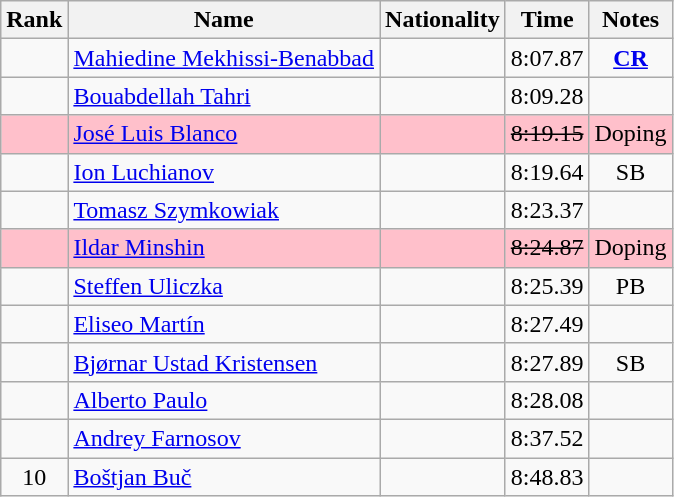<table class="wikitable sortable" style="text-align:center">
<tr>
<th>Rank</th>
<th>Name</th>
<th>Nationality</th>
<th>Time</th>
<th>Notes</th>
</tr>
<tr>
<td></td>
<td align="left"><a href='#'>Mahiedine Mekhissi-Benabbad</a></td>
<td align=left></td>
<td>8:07.87</td>
<td><strong><a href='#'>CR</a></strong></td>
</tr>
<tr>
<td></td>
<td align="left"><a href='#'>Bouabdellah Tahri</a></td>
<td align=left></td>
<td>8:09.28</td>
<td></td>
</tr>
<tr bgcolor=pink>
<td></td>
<td align="left"><a href='#'>José Luis Blanco</a></td>
<td align=left></td>
<td><s>8:19.15 </s></td>
<td>Doping</td>
</tr>
<tr>
<td></td>
<td align="left"><a href='#'>Ion Luchianov</a></td>
<td align=left></td>
<td>8:19.64</td>
<td>SB</td>
</tr>
<tr>
<td></td>
<td align="left"><a href='#'>Tomasz Szymkowiak</a></td>
<td align=left></td>
<td>8:23.37</td>
<td></td>
</tr>
<tr bgcolor=pink>
<td></td>
<td align="left"><a href='#'>Ildar Minshin</a></td>
<td align=left></td>
<td><s>8:24.87</s></td>
<td>Doping</td>
</tr>
<tr>
<td></td>
<td align="left"><a href='#'>Steffen Uliczka</a></td>
<td align=left></td>
<td>8:25.39</td>
<td>PB</td>
</tr>
<tr>
<td></td>
<td align="left"><a href='#'>Eliseo Martín</a></td>
<td align=left></td>
<td>8:27.49</td>
<td></td>
</tr>
<tr>
<td></td>
<td align="left"><a href='#'>Bjørnar Ustad Kristensen</a></td>
<td align=left></td>
<td>8:27.89</td>
<td>SB</td>
</tr>
<tr>
<td></td>
<td align="left"><a href='#'>Alberto Paulo</a></td>
<td align=left></td>
<td>8:28.08</td>
<td></td>
</tr>
<tr>
<td></td>
<td align="left"><a href='#'>Andrey Farnosov</a></td>
<td align=left></td>
<td>8:37.52</td>
<td></td>
</tr>
<tr>
<td>10</td>
<td align="left"><a href='#'>Boštjan Buč</a></td>
<td align=left></td>
<td>8:48.83</td>
<td></td>
</tr>
</table>
